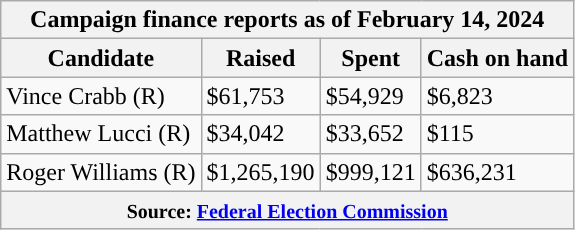<table class="wikitable sortable">
<tr>
<th colspan=4>Campaign finance reports as of February 14, 2024</th>
</tr>
<tr style="text-align:center;">
<th>Candidate</th>
<th>Raised</th>
<th>Spent</th>
<th>Cash on hand</th>
</tr>
<tr>
<td style="background-color:">Vince Crabb (R)</td>
<td>$61,753</td>
<td>$54,929</td>
<td>$6,823</td>
</tr>
<tr>
<td style="background-color:">Matthew Lucci (R)</td>
<td>$34,042</td>
<td>$33,652</td>
<td>$115</td>
</tr>
<tr>
<td style="background-color:">Roger Williams (R)</td>
<td>$1,265,190</td>
<td>$999,121</td>
<td>$636,231</td>
</tr>
<tr>
<th colspan="4"><small>Source: <a href='#'>Federal Election Commission</a></small></th>
</tr>
</table>
